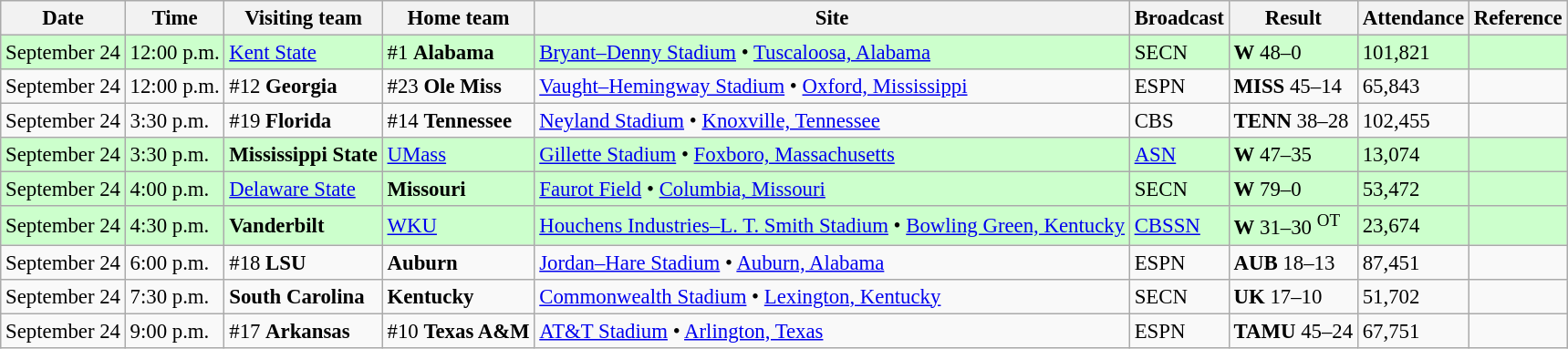<table class="wikitable" style="font-size:95%;">
<tr>
<th>Date</th>
<th>Time</th>
<th>Visiting team</th>
<th>Home team</th>
<th>Site</th>
<th>Broadcast</th>
<th>Result</th>
<th>Attendance</th>
<th class="unsortable">Reference</th>
</tr>
<tr bgcolor=ccffcc>
<td>September 24</td>
<td>12:00 p.m.</td>
<td><a href='#'>Kent State</a></td>
<td>#1 <strong>Alabama</strong></td>
<td><a href='#'>Bryant–Denny Stadium</a> • <a href='#'>Tuscaloosa, Alabama</a></td>
<td>SECN</td>
<td><strong>W</strong> 48–0</td>
<td>101,821</td>
<td></td>
</tr>
<tr bgcolor=>
<td>September 24</td>
<td>12:00 p.m.</td>
<td>#12 <strong>Georgia</strong></td>
<td>#23 <strong>Ole Miss</strong></td>
<td><a href='#'>Vaught–Hemingway Stadium</a> • <a href='#'>Oxford, Mississippi</a></td>
<td>ESPN</td>
<td><strong>MISS</strong> 45–14</td>
<td>65,843</td>
<td></td>
</tr>
<tr bgcolor=>
<td>September 24</td>
<td>3:30 p.m.</td>
<td>#19 <strong>Florida</strong></td>
<td>#14 <strong>Tennessee</strong></td>
<td><a href='#'>Neyland Stadium</a> • <a href='#'>Knoxville, Tennessee</a></td>
<td>CBS</td>
<td><strong>TENN</strong> 38–28</td>
<td>102,455</td>
<td></td>
</tr>
<tr bgcolor=ccffcc>
<td>September 24</td>
<td>3:30 p.m.</td>
<td><strong>Mississippi State</strong></td>
<td><a href='#'>UMass</a></td>
<td><a href='#'>Gillette Stadium</a> • <a href='#'>Foxboro, Massachusetts</a></td>
<td><a href='#'>ASN</a></td>
<td><strong>W</strong> 47–35</td>
<td>13,074</td>
<td></td>
</tr>
<tr bgcolor=ccffcc>
<td>September 24</td>
<td>4:00 p.m.</td>
<td><a href='#'>Delaware State</a></td>
<td><strong>Missouri</strong></td>
<td><a href='#'>Faurot Field</a> • <a href='#'>Columbia, Missouri</a></td>
<td>SECN</td>
<td><strong>W</strong> 79–0</td>
<td>53,472</td>
<td></td>
</tr>
<tr bgcolor=ccffcc>
<td>September 24</td>
<td>4:30 p.m.</td>
<td><strong>Vanderbilt</strong></td>
<td><a href='#'>WKU</a></td>
<td><a href='#'>Houchens Industries–L. T. Smith Stadium</a> • <a href='#'>Bowling Green, Kentucky</a></td>
<td><a href='#'>CBSSN</a></td>
<td><strong>W</strong> 31–30 <sup>OT</sup></td>
<td>23,674</td>
<td></td>
</tr>
<tr bgcolor=>
<td>September 24</td>
<td>6:00 p.m.</td>
<td>#18 <strong>LSU</strong></td>
<td><strong>Auburn</strong></td>
<td><a href='#'>Jordan–Hare Stadium</a> • <a href='#'>Auburn, Alabama</a></td>
<td>ESPN</td>
<td><strong>AUB</strong> 18–13</td>
<td>87,451</td>
<td></td>
</tr>
<tr bgcolor=>
<td>September 24</td>
<td>7:30 p.m.</td>
<td><strong>South Carolina</strong></td>
<td><strong>Kentucky</strong></td>
<td><a href='#'>Commonwealth Stadium</a> • <a href='#'>Lexington, Kentucky</a></td>
<td>SECN</td>
<td><strong>UK</strong> 17–10</td>
<td>51,702</td>
<td></td>
</tr>
<tr bgcolor=>
<td>September 24</td>
<td>9:00 p.m.</td>
<td>#17 <strong>Arkansas</strong></td>
<td>#10 <strong>Texas A&M</strong></td>
<td><a href='#'>AT&T Stadium</a> • <a href='#'>Arlington, Texas</a></td>
<td>ESPN</td>
<td><strong>TAMU</strong> 45–24</td>
<td>67,751</td>
<td></td>
</tr>
</table>
